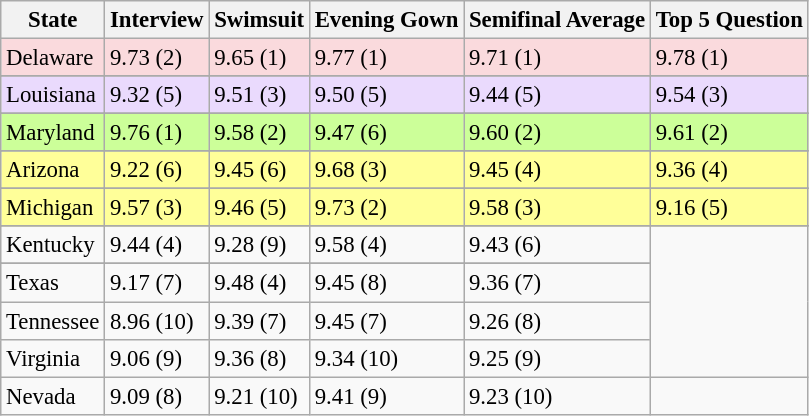<table class="wikitable sortable collapsible" style="font-size:95%">
<tr>
<th width>State</th>
<th width>Interview</th>
<th width>Swimsuit</th>
<th width>Evening Gown</th>
<th width>Semifinal Average</th>
<th>Top 5 Question</th>
</tr>
<tr style="background-color:#FADADD;">
<td>Delaware</td>
<td>9.73 (2)</td>
<td>9.65 (1)</td>
<td>9.77 (1)</td>
<td>9.71 (1)</td>
<td>9.78 (1)</td>
</tr>
<tr>
</tr>
<tr style="background-color:#eadafd;">
<td>Louisiana</td>
<td>9.32 (5)</td>
<td>9.51 (3)</td>
<td>9.50 (5)</td>
<td>9.44 (5)</td>
<td>9.54 (3)</td>
</tr>
<tr>
</tr>
<tr style="background-color:#ccff99;">
<td>Maryland</td>
<td>9.76 (1)</td>
<td>9.58 (2)</td>
<td>9.47 (6)</td>
<td>9.60 (2)</td>
<td>9.61 (2)</td>
</tr>
<tr>
</tr>
<tr>
</tr>
<tr style="background-color:#ffff99;">
<td>Arizona</td>
<td>9.22 (6)</td>
<td>9.45 (6)</td>
<td>9.68 (3)</td>
<td>9.45 (4)</td>
<td>9.36 (4)</td>
</tr>
<tr>
</tr>
<tr style="background-color:#ffff99;">
<td>Michigan</td>
<td>9.57 (3)</td>
<td>9.46 (5)</td>
<td>9.73 (2)</td>
<td>9.58 (3)</td>
<td>9.16 (5)</td>
</tr>
<tr>
</tr>
<tr>
<td>Kentucky</td>
<td>9.44 (4)</td>
<td>9.28 (9)</td>
<td>9.58 (4)</td>
<td>9.43 (6)</td>
<td rowspan="5"></td>
</tr>
<tr>
</tr>
<tr>
<td>Texas</td>
<td>9.17 (7)</td>
<td>9.48 (4)</td>
<td>9.45 (8)</td>
<td>9.36 (7)</td>
</tr>
<tr>
<td>Tennessee</td>
<td>8.96 (10)</td>
<td>9.39 (7)</td>
<td>9.45 (7)</td>
<td>9.26 (8)</td>
</tr>
<tr>
<td>Virginia</td>
<td>9.06 (9)</td>
<td>9.36 (8)</td>
<td>9.34 (10)</td>
<td>9.25 (9)</td>
</tr>
<tr>
<td>Nevada</td>
<td>9.09 (8)</td>
<td>9.21 (10)</td>
<td>9.41 (9)</td>
<td>9.23 (10)</td>
</tr>
</table>
